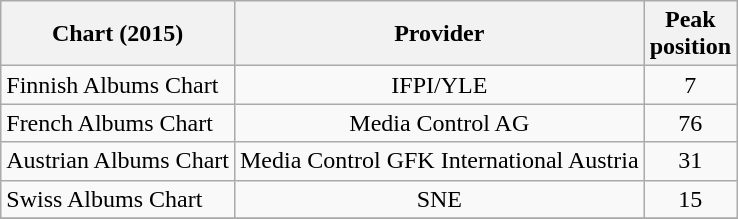<table class="wikitable sortable">
<tr style="background:#ebf5ff;">
<th align="left">Chart (2015)</th>
<th align="left">Provider</th>
<th align="left">Peak<br>position</th>
</tr>
<tr>
<td align="left">Finnish Albums Chart</td>
<td style="text-align:center;">IFPI/YLE</td>
<td style="text-align:center;">7</td>
</tr>
<tr>
<td align="left">French Albums Chart</td>
<td style="text-align:center;">Media Control AG</td>
<td style="text-align:center;">76</td>
</tr>
<tr>
<td align="left">Austrian Albums Chart</td>
<td style="text-align:center;">Media Control GFK International Austria</td>
<td style="text-align:center;">31</td>
</tr>
<tr>
<td align="left">Swiss Albums Chart</td>
<td style="text-align:center;">SNE</td>
<td style="text-align:center;">15</td>
</tr>
<tr>
</tr>
</table>
